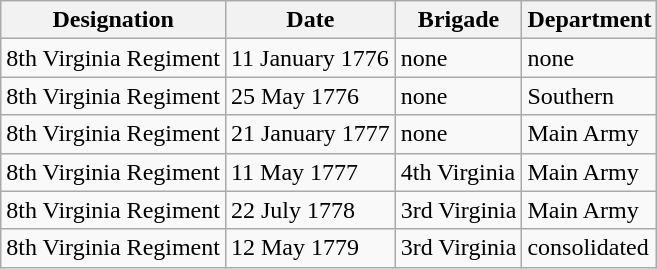<table class="wikitable">
<tr>
<th>Designation</th>
<th>Date</th>
<th>Brigade</th>
<th>Department</th>
</tr>
<tr>
<td>8th Virginia Regiment</td>
<td>11 January 1776</td>
<td>none</td>
<td>none</td>
</tr>
<tr>
<td>8th Virginia Regiment</td>
<td>25 May 1776</td>
<td>none</td>
<td>Southern</td>
</tr>
<tr>
<td>8th Virginia Regiment</td>
<td>21 January 1777</td>
<td>none</td>
<td>Main Army</td>
</tr>
<tr>
<td>8th Virginia Regiment</td>
<td>11 May 1777</td>
<td>4th Virginia</td>
<td>Main Army</td>
</tr>
<tr>
<td>8th Virginia Regiment</td>
<td>22 July 1778</td>
<td>3rd Virginia</td>
<td>Main Army</td>
</tr>
<tr>
<td>8th Virginia Regiment</td>
<td>12 May 1779</td>
<td>3rd Virginia</td>
<td>consolidated</td>
</tr>
</table>
